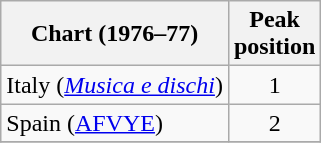<table class="wikitable sortable">
<tr>
<th align="left">Chart (1976–77)</th>
<th align="left">Peak<br>position</th>
</tr>
<tr>
<td align="left">Italy (<em><a href='#'>Musica e dischi</a></em>)</td>
<td align="center">1</td>
</tr>
<tr>
<td align="left">Spain (<a href='#'>AFVYE</a>)</td>
<td align="center">2</td>
</tr>
<tr>
</tr>
</table>
